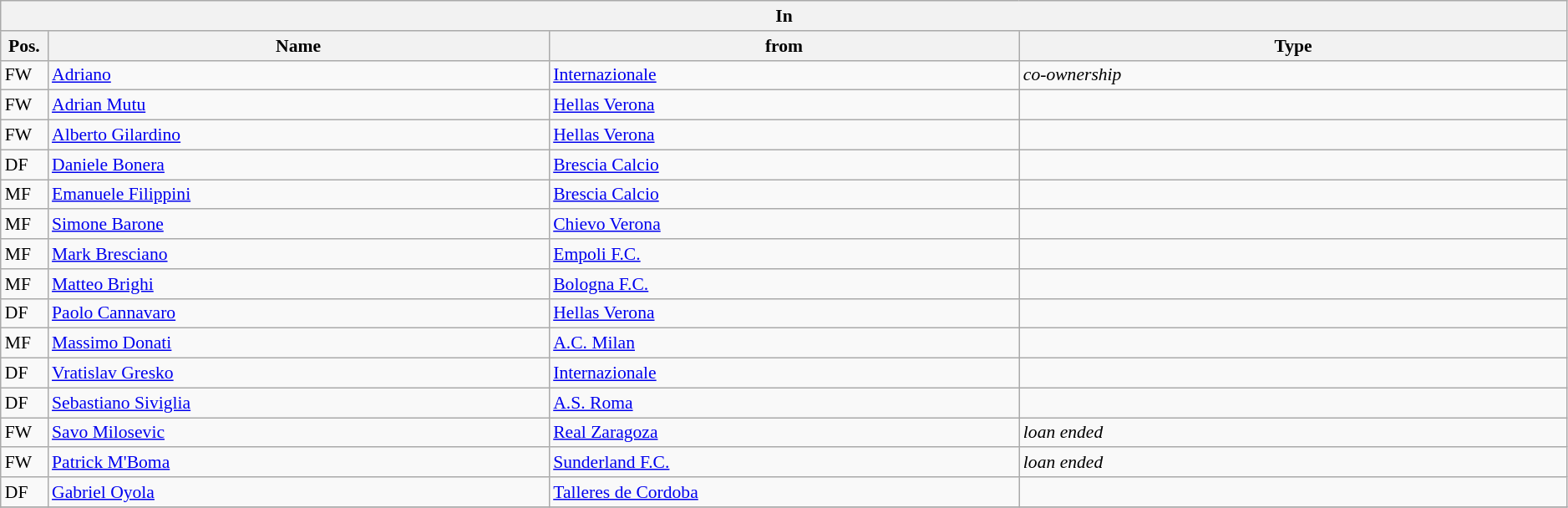<table class="wikitable" style="font-size:90%;width:99%;">
<tr>
<th colspan="4">In</th>
</tr>
<tr>
<th width=3%>Pos.</th>
<th width=32%>Name</th>
<th width=30%>from</th>
<th width=35%>Type</th>
</tr>
<tr>
<td>FW</td>
<td><a href='#'>Adriano</a></td>
<td><a href='#'>Internazionale</a></td>
<td><em>co-ownership</em></td>
</tr>
<tr>
<td>FW</td>
<td><a href='#'>Adrian Mutu</a></td>
<td><a href='#'>Hellas Verona</a></td>
<td></td>
</tr>
<tr>
<td>FW</td>
<td><a href='#'>Alberto Gilardino</a></td>
<td><a href='#'>Hellas Verona</a></td>
<td></td>
</tr>
<tr>
<td>DF</td>
<td><a href='#'>Daniele Bonera</a></td>
<td><a href='#'>Brescia Calcio</a></td>
<td></td>
</tr>
<tr>
<td>MF</td>
<td><a href='#'>Emanuele Filippini</a></td>
<td><a href='#'>Brescia Calcio</a></td>
<td></td>
</tr>
<tr>
<td>MF</td>
<td><a href='#'>Simone Barone</a></td>
<td><a href='#'>Chievo Verona</a></td>
<td></td>
</tr>
<tr>
<td>MF</td>
<td><a href='#'>Mark Bresciano</a></td>
<td><a href='#'>Empoli F.C.</a></td>
<td></td>
</tr>
<tr>
<td>MF</td>
<td><a href='#'>Matteo Brighi</a></td>
<td><a href='#'>Bologna F.C.</a></td>
<td></td>
</tr>
<tr>
<td>DF</td>
<td><a href='#'>Paolo Cannavaro</a></td>
<td><a href='#'>Hellas Verona</a></td>
<td></td>
</tr>
<tr>
<td>MF</td>
<td><a href='#'>Massimo Donati</a></td>
<td><a href='#'>A.C. Milan</a></td>
<td></td>
</tr>
<tr>
<td>DF</td>
<td><a href='#'>Vratislav Gresko</a></td>
<td><a href='#'>Internazionale</a></td>
<td></td>
</tr>
<tr>
<td>DF</td>
<td><a href='#'>Sebastiano Siviglia</a></td>
<td><a href='#'>A.S. Roma</a></td>
<td></td>
</tr>
<tr>
<td>FW</td>
<td><a href='#'>Savo Milosevic</a></td>
<td><a href='#'>Real Zaragoza</a></td>
<td><em>loan ended</em></td>
</tr>
<tr>
<td>FW</td>
<td><a href='#'>Patrick M'Boma</a></td>
<td><a href='#'>Sunderland F.C.</a></td>
<td><em>loan ended</em></td>
</tr>
<tr>
<td>DF</td>
<td><a href='#'>Gabriel Oyola</a></td>
<td><a href='#'>Talleres de Cordoba</a></td>
<td></td>
</tr>
<tr>
</tr>
</table>
